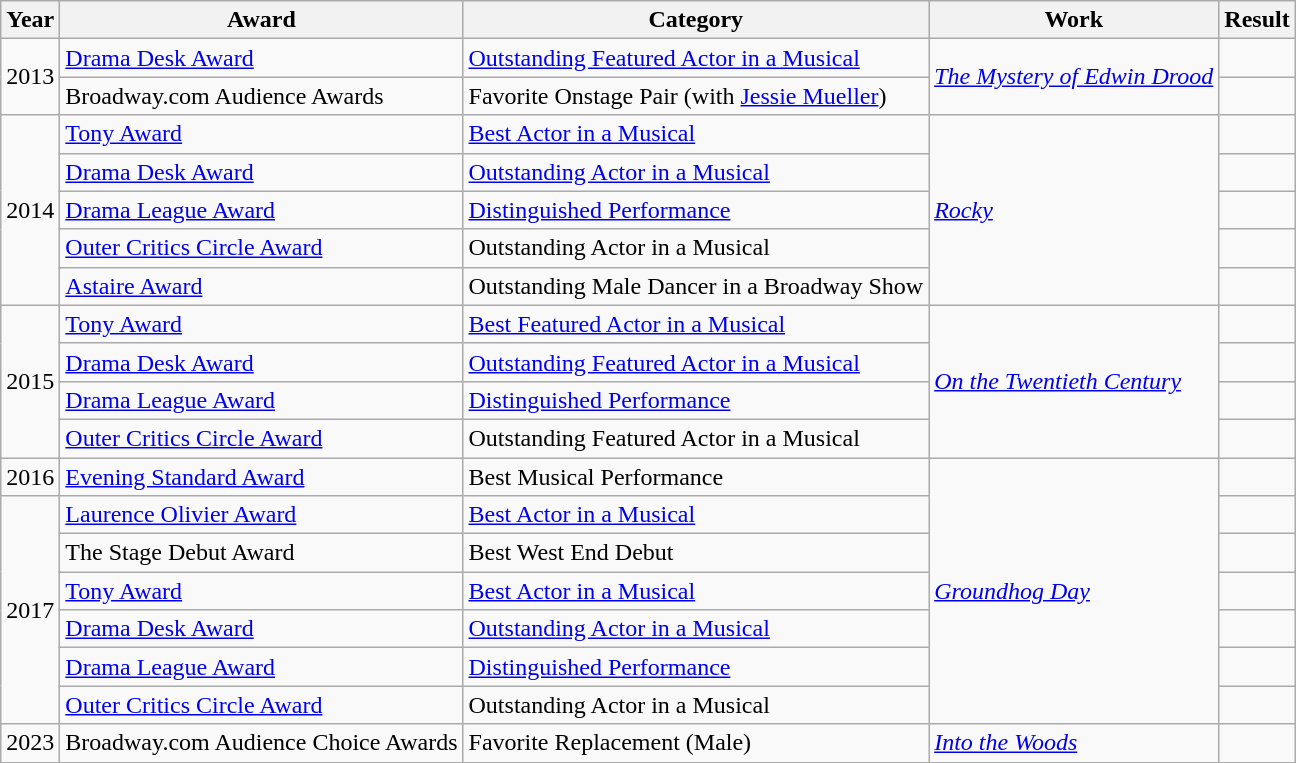<table class="wikitable">
<tr>
<th>Year</th>
<th>Award</th>
<th>Category</th>
<th>Work</th>
<th>Result</th>
</tr>
<tr>
<td rowspan=2>2013</td>
<td><a href='#'>Drama Desk Award</a></td>
<td><a href='#'>Outstanding Featured Actor in a Musical</a></td>
<td rowspan=2><em><a href='#'>The Mystery of Edwin Drood</a></em></td>
<td></td>
</tr>
<tr>
<td>Broadway.com Audience Awards</td>
<td>Favorite Onstage Pair (with <a href='#'>Jessie Mueller</a>)</td>
<td></td>
</tr>
<tr>
<td rowspan="5">2014</td>
<td><a href='#'>Tony Award</a></td>
<td><a href='#'>Best Actor in a Musical</a></td>
<td rowspan="5"><a href='#'><em>Rocky</em></a></td>
<td></td>
</tr>
<tr>
<td><a href='#'>Drama Desk Award</a></td>
<td><a href='#'>Outstanding Actor in a Musical</a></td>
<td></td>
</tr>
<tr>
<td><a href='#'>Drama League Award</a></td>
<td><a href='#'>Distinguished Performance</a></td>
<td></td>
</tr>
<tr>
<td><a href='#'>Outer Critics Circle Award</a></td>
<td>Outstanding Actor in a Musical</td>
<td></td>
</tr>
<tr>
<td><a href='#'>Astaire Award</a></td>
<td>Outstanding Male Dancer in a Broadway Show</td>
<td></td>
</tr>
<tr>
<td rowspan="4">2015</td>
<td><a href='#'>Tony Award</a></td>
<td><a href='#'>Best Featured Actor in a Musical</a></td>
<td rowspan="4"><em><a href='#'>On the Twentieth Century</a></em></td>
<td></td>
</tr>
<tr>
<td><a href='#'>Drama Desk Award</a></td>
<td><a href='#'>Outstanding Featured Actor in a Musical</a></td>
<td></td>
</tr>
<tr>
<td><a href='#'>Drama League Award</a></td>
<td><a href='#'>Distinguished Performance</a></td>
<td></td>
</tr>
<tr>
<td><a href='#'>Outer Critics Circle Award</a></td>
<td>Outstanding Featured Actor in a Musical</td>
<td></td>
</tr>
<tr>
<td>2016</td>
<td><a href='#'>Evening Standard Award</a></td>
<td>Best Musical Performance</td>
<td rowspan="7"><a href='#'><em>Groundhog Day</em></a></td>
<td></td>
</tr>
<tr>
<td rowspan="6">2017</td>
<td><a href='#'>Laurence Olivier Award</a></td>
<td><a href='#'>Best Actor in a Musical</a></td>
<td></td>
</tr>
<tr>
<td>The Stage Debut Award</td>
<td>Best West End Debut</td>
<td></td>
</tr>
<tr>
<td><a href='#'>Tony Award</a></td>
<td><a href='#'>Best Actor in a Musical</a></td>
<td></td>
</tr>
<tr>
<td><a href='#'>Drama Desk Award</a></td>
<td><a href='#'>Outstanding Actor in a Musical</a></td>
<td></td>
</tr>
<tr>
<td><a href='#'>Drama League Award</a></td>
<td><a href='#'>Distinguished Performance</a></td>
<td></td>
</tr>
<tr>
<td><a href='#'>Outer Critics Circle Award</a></td>
<td>Outstanding Actor in a Musical</td>
<td></td>
</tr>
<tr>
<td>2023</td>
<td>Broadway.com Audience Choice Awards</td>
<td>Favorite Replacement (Male)</td>
<td><em><a href='#'>Into the Woods</a></em></td>
<td></td>
</tr>
</table>
